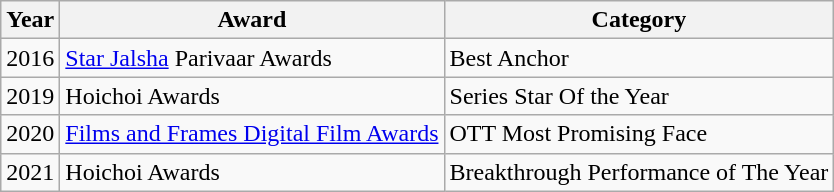<table class="wikitable">
<tr>
<th>Year</th>
<th>Award</th>
<th>Category</th>
</tr>
<tr>
<td>2016</td>
<td><a href='#'>Star Jalsha</a> Parivaar Awards</td>
<td>Best Anchor</td>
</tr>
<tr>
<td>2019</td>
<td>Hoichoi Awards</td>
<td>Series Star Of the Year</td>
</tr>
<tr>
<td>2020</td>
<td><a href='#'>Films and Frames Digital Film Awards</a></td>
<td>OTT Most Promising Face</td>
</tr>
<tr>
<td>2021</td>
<td>Hoichoi Awards</td>
<td>Breakthrough Performance of The Year</td>
</tr>
</table>
